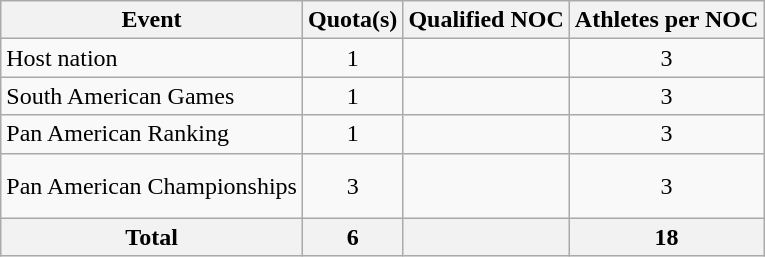<table class="wikitable">
<tr>
<th>Event</th>
<th>Quota(s)</th>
<th>Qualified NOC</th>
<th>Athletes per NOC</th>
</tr>
<tr>
<td>Host nation</td>
<td style="text-align:center;">1</td>
<td></td>
<td align=center>3</td>
</tr>
<tr>
<td>South American Games</td>
<td style="text-align:center;">1</td>
<td></td>
<td align=center>3</td>
</tr>
<tr>
<td>Pan American Ranking</td>
<td style="text-align:center;">1</td>
<td></td>
<td align=center>3</td>
</tr>
<tr>
<td>Pan American Championships</td>
<td style="text-align:center;">3</td>
<td><br><br></td>
<td align=center>3</td>
</tr>
<tr>
<th>Total</th>
<th>6</th>
<th></th>
<th>18</th>
</tr>
</table>
